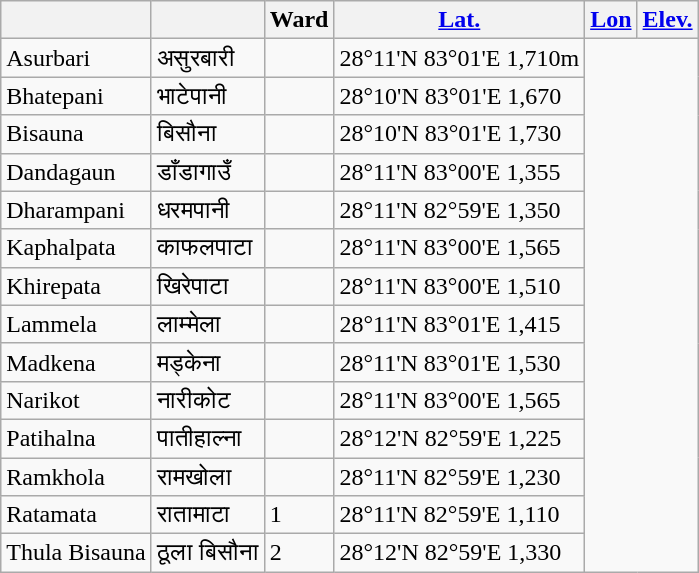<table class="wikitable">
<tr>
<th></th>
<th></th>
<th>Ward</th>
<th><a href='#'>Lat.</a></th>
<th><a href='#'>Lon</a></th>
<th><a href='#'>Elev.</a></th>
</tr>
<tr>
<td>Asurbari</td>
<td>असुरबारी</td>
<td></td>
<td>28°11'N 83°01'E 1,710m</td>
</tr>
<tr>
<td>Bhatepani</td>
<td>भाटेपानी</td>
<td></td>
<td>28°10'N 83°01'E 1,670</td>
</tr>
<tr>
<td>Bisauna</td>
<td>बिसौना</td>
<td></td>
<td>28°10'N 83°01'E 1,730</td>
</tr>
<tr>
<td>Dandagaun</td>
<td>डाँडागाउँ</td>
<td></td>
<td>28°11'N 83°00'E 1,355</td>
</tr>
<tr>
<td>Dharampani</td>
<td>धरमपानी</td>
<td></td>
<td>28°11'N 82°59'E 1,350</td>
</tr>
<tr>
<td>Kaphalpata</td>
<td>काफलपाटा</td>
<td></td>
<td>28°11'N 83°00'E 1,565</td>
</tr>
<tr>
<td>Khirepata</td>
<td>खिरेपाटा</td>
<td></td>
<td>28°11'N 83°00'E 1,510</td>
</tr>
<tr>
<td>Lammela</td>
<td>लाम्मेला</td>
<td></td>
<td>28°11'N 83°01'E 1,415</td>
</tr>
<tr>
<td>Madkena</td>
<td>मड्केना</td>
<td></td>
<td>28°11'N 83°01'E 1,530</td>
</tr>
<tr>
<td>Narikot</td>
<td>नारीकोट</td>
<td></td>
<td>28°11'N 83°00'E 1,565</td>
</tr>
<tr>
<td>Patihalna</td>
<td>पातीहाल्ना</td>
<td></td>
<td>28°12'N 82°59'E 1,225</td>
</tr>
<tr>
<td>Ramkhola</td>
<td>रामखोला</td>
<td></td>
<td>28°11'N 82°59'E 1,230</td>
</tr>
<tr>
<td>Ratamata</td>
<td>रातामाटा</td>
<td>1</td>
<td>28°11'N 82°59'E 1,110</td>
</tr>
<tr>
<td>Thula Bisauna</td>
<td>ठूला बिसौना</td>
<td>2</td>
<td>28°12'N 82°59'E 1,330</td>
</tr>
</table>
